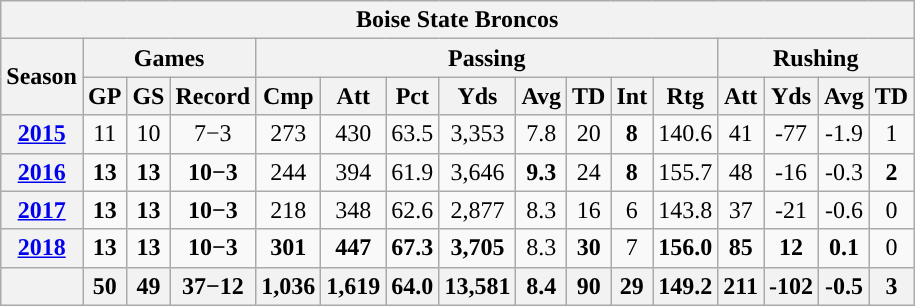<table class="wikitable" style="text-align:center;">
<tr>
<th colspan="16">Boise State Broncos</th>
</tr>
<tr>
<th rowspan="2">Season</th>
<th colspan="3">Games</th>
<th colspan="8">Passing</th>
<th colspan="5">Rushing</th>
</tr>
<tr>
<th>GP</th>
<th>GS</th>
<th>Record</th>
<th>Cmp</th>
<th>Att</th>
<th>Pct</th>
<th>Yds</th>
<th>Avg</th>
<th>TD</th>
<th>Int</th>
<th>Rtg</th>
<th>Att</th>
<th>Yds</th>
<th>Avg</th>
<th>TD</th>
</tr>
<tr>
<th><a href='#'>2015</a></th>
<td>11</td>
<td>10</td>
<td>7−3</td>
<td>273</td>
<td>430</td>
<td>63.5</td>
<td>3,353</td>
<td>7.8</td>
<td>20</td>
<td><strong>8</strong></td>
<td>140.6</td>
<td>41</td>
<td>-77</td>
<td>-1.9</td>
<td>1</td>
</tr>
<tr>
<th><a href='#'>2016</a></th>
<td><strong>13</strong></td>
<td><strong>13</strong></td>
<td><strong>10−3</strong></td>
<td>244</td>
<td>394</td>
<td>61.9</td>
<td>3,646</td>
<td><strong>9.3</strong></td>
<td>24</td>
<td><strong>8</strong></td>
<td>155.7</td>
<td>48</td>
<td>-16</td>
<td>-0.3</td>
<td><strong>2</strong></td>
</tr>
<tr>
<th><a href='#'>2017</a></th>
<td><strong>13</strong></td>
<td><strong>13</strong></td>
<td><strong>10−3</strong></td>
<td>218</td>
<td>348</td>
<td>62.6</td>
<td>2,877</td>
<td>8.3</td>
<td>16</td>
<td>6</td>
<td>143.8</td>
<td>37</td>
<td>-21</td>
<td>-0.6</td>
<td>0</td>
</tr>
<tr>
<th><a href='#'>2018</a></th>
<td><strong>13</strong></td>
<td><strong>13</strong></td>
<td><strong>10−3</strong></td>
<td><strong>301</strong></td>
<td><strong>447</strong></td>
<td><strong>67.3</strong></td>
<td><strong>3,705</strong></td>
<td>8.3</td>
<td><strong>30</strong></td>
<td>7</td>
<td><strong>156.0</strong></td>
<td><strong>85</strong></td>
<td><strong>12</strong></td>
<td><strong>0.1</strong></td>
<td>0</td>
</tr>
<tr>
<th></th>
<th>50</th>
<th>49</th>
<th>37−12</th>
<th>1,036</th>
<th>1,619</th>
<th>64.0</th>
<th>13,581</th>
<th>8.4</th>
<th>90</th>
<th>29</th>
<th>149.2</th>
<th>211</th>
<th>-102</th>
<th>-0.5</th>
<th>3</th>
</tr>
</table>
